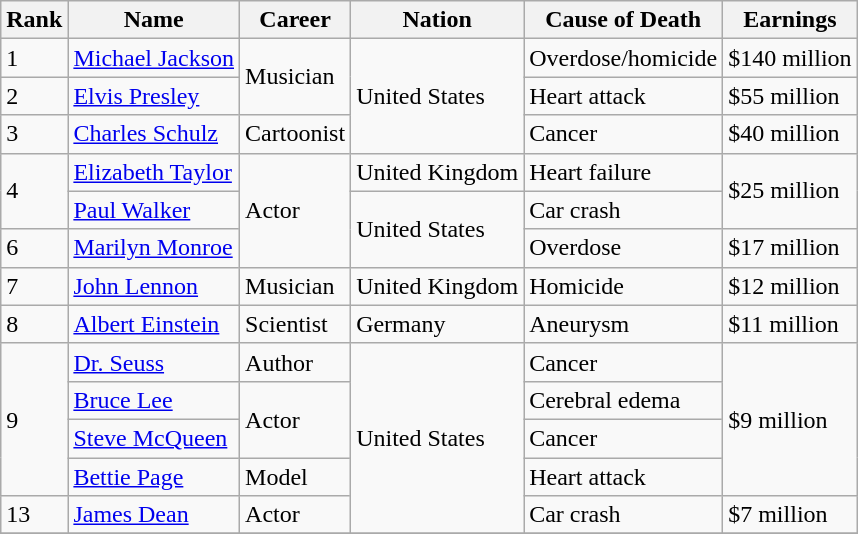<table class="wikitable sortable" border="1">
<tr>
<th scope="col">Rank</th>
<th scope="col">Name</th>
<th scope="col">Career</th>
<th scope="col">Nation</th>
<th>Cause of Death</th>
<th scope="col">Earnings</th>
</tr>
<tr>
<td>1</td>
<td><a href='#'>Michael Jackson</a></td>
<td rowspan="2">Musician</td>
<td rowspan="3">United States</td>
<td>Overdose/homicide</td>
<td>$140 million</td>
</tr>
<tr>
<td>2</td>
<td><a href='#'>Elvis Presley</a></td>
<td>Heart attack</td>
<td>$55 million</td>
</tr>
<tr>
<td>3</td>
<td><a href='#'>Charles Schulz</a></td>
<td>Cartoonist</td>
<td>Cancer</td>
<td>$40 million</td>
</tr>
<tr>
<td rowspan="2">4</td>
<td><a href='#'>Elizabeth Taylor</a></td>
<td rowspan="3">Actor</td>
<td>United Kingdom</td>
<td>Heart failure</td>
<td rowspan="2">$25 million</td>
</tr>
<tr>
<td><a href='#'>Paul Walker</a></td>
<td rowspan="2">United States</td>
<td>Car crash</td>
</tr>
<tr>
<td>6</td>
<td><a href='#'>Marilyn Monroe</a></td>
<td>Overdose</td>
<td>$17 million</td>
</tr>
<tr>
<td>7</td>
<td><a href='#'>John Lennon</a></td>
<td>Musician</td>
<td>United Kingdom</td>
<td>Homicide</td>
<td>$12 million</td>
</tr>
<tr>
<td>8</td>
<td><a href='#'>Albert Einstein</a></td>
<td>Scientist</td>
<td>Germany</td>
<td>Aneurysm</td>
<td>$11 million</td>
</tr>
<tr>
<td rowspan="4">9</td>
<td><a href='#'>Dr. Seuss</a></td>
<td>Author</td>
<td rowspan="5">United States</td>
<td>Cancer</td>
<td rowspan="4">$9 million</td>
</tr>
<tr>
<td><a href='#'>Bruce Lee</a></td>
<td rowspan="2">Actor</td>
<td>Cerebral edema</td>
</tr>
<tr>
<td><a href='#'>Steve McQueen</a></td>
<td>Cancer</td>
</tr>
<tr>
<td><a href='#'>Bettie Page</a></td>
<td>Model</td>
<td>Heart attack</td>
</tr>
<tr>
<td>13</td>
<td><a href='#'>James Dean</a></td>
<td>Actor</td>
<td>Car crash</td>
<td>$7 million</td>
</tr>
<tr>
</tr>
</table>
